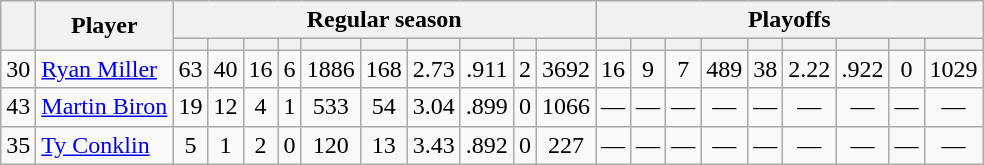<table class="wikitable plainrowheaders" style="text-align:center;">
<tr>
<th scope="col" rowspan="2"></th>
<th scope="col" rowspan="2">Player</th>
<th scope=colgroup colspan=10>Regular season</th>
<th scope=colgroup colspan=9>Playoffs</th>
</tr>
<tr>
<th scope="col"></th>
<th scope="col"></th>
<th scope="col"></th>
<th scope="col"></th>
<th scope="col"></th>
<th scope="col"></th>
<th scope="col"></th>
<th scope="col"></th>
<th scope="col"></th>
<th scope="col"></th>
<th scope="col"></th>
<th scope="col"></th>
<th scope="col"></th>
<th scope="col"></th>
<th scope="col"></th>
<th scope="col"></th>
<th scope="col"></th>
<th scope="col"></th>
<th scope="col"></th>
</tr>
<tr>
<td scope="row">30</td>
<td align="left"><a href='#'>Ryan Miller</a></td>
<td>63</td>
<td>40</td>
<td>16</td>
<td>6</td>
<td>1886</td>
<td>168</td>
<td>2.73</td>
<td>.911</td>
<td>2</td>
<td>3692</td>
<td>16</td>
<td>9</td>
<td>7</td>
<td>489</td>
<td>38</td>
<td>2.22</td>
<td>.922</td>
<td>0</td>
<td>1029</td>
</tr>
<tr>
<td scope="row">43</td>
<td align="left"><a href='#'>Martin Biron</a></td>
<td>19</td>
<td>12</td>
<td>4</td>
<td>1</td>
<td>533</td>
<td>54</td>
<td>3.04</td>
<td>.899</td>
<td>0</td>
<td>1066</td>
<td>—</td>
<td>—</td>
<td>—</td>
<td>—</td>
<td>—</td>
<td>—</td>
<td>—</td>
<td>—</td>
<td>—</td>
</tr>
<tr>
<td scope="row">35</td>
<td align="left"><a href='#'>Ty Conklin</a></td>
<td>5</td>
<td>1</td>
<td>2</td>
<td>0</td>
<td>120</td>
<td>13</td>
<td>3.43</td>
<td>.892</td>
<td>0</td>
<td>227</td>
<td>—</td>
<td>—</td>
<td>—</td>
<td>—</td>
<td>—</td>
<td>—</td>
<td>—</td>
<td>—</td>
<td>—</td>
</tr>
</table>
